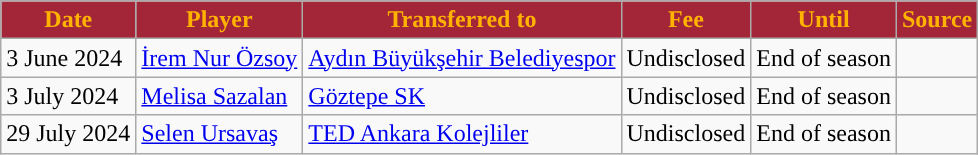<table class="wikitable plainrowheaders sortable">
<tr>
<th style="background:#A32638; color:#FFB300; ">Date</th>
<th style="background:#A32638; color:#FFB300; ">Player</th>
<th style="background:#A32638; color:#FFB300; ">Transferred to</th>
<th style="background:#A32638; color:#FFB300; ">Fee</th>
<th style="background:#A32638; color:#FFB300; ">Until</th>
<th style="background:#A32638; color:#FFB300; ">Source</th>
</tr>
<tr>
<td>3 June 2024</td>
<td align=left> <a href='#'>İrem Nur Özsoy</a></td>
<td align=left> <a href='#'>Aydın Büyükşehir Belediyespor</a></td>
<td>Undisclosed</td>
<td>End of season</td>
<td></td>
</tr>
<tr>
<td>3 July 2024</td>
<td align=left> <a href='#'>Melisa Sazalan</a></td>
<td align=left> <a href='#'>Göztepe SK</a></td>
<td>Undisclosed</td>
<td>End of season</td>
<td></td>
</tr>
<tr>
<td>29 July 2024</td>
<td align=left> <a href='#'>Selen Ursavaş</a></td>
<td align=left> <a href='#'>TED Ankara Kolejliler</a></td>
<td>Undisclosed</td>
<td>End of season</td>
<td></td>
</tr>
</table>
